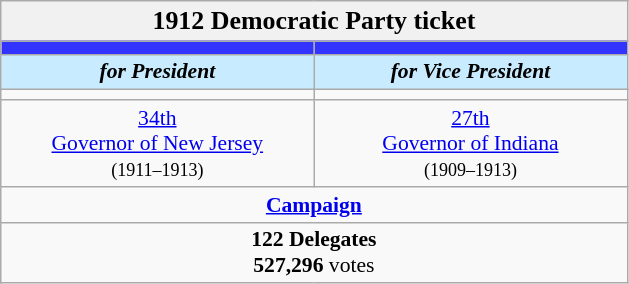<table class="wikitable" style="font-size:90%; text-align:center;">
<tr>
<td style="background:#f1f1f1;" colspan="30"><big><strong>1912 Democratic Party ticket </strong></big></td>
</tr>
<tr>
<th style="width:3em; font-size:135%; background:#3333FF; width:200px;"><a href='#'></a></th>
<th style="width:3em; font-size:135%; background:#3333FF; width:200px;"><a href='#'></a></th>
</tr>
<tr>
<td style="width:3em; font-size:100%; color:#000; background:#C8EBFF; width:200px;"><strong><em>for President</em></strong></td>
<td style="width:3em; font-size:100%; color:#000; background:#C8EBFF; width:200px;"><strong><em>for Vice President</em></strong></td>
</tr>
<tr>
<td></td>
<td></td>
</tr>
<tr>
<td><a href='#'>34th</a><br><a href='#'>Governor of New Jersey</a><br><small>(1911–1913)</small></td>
<td><a href='#'>27th</a><br><a href='#'>Governor of Indiana</a><br><small>(1909–1913)</small></td>
</tr>
<tr>
<td colspan=2><a href='#'><strong>Campaign</strong></a></td>
</tr>
<tr>
<td colspan=2> <strong>122 Delegates<br>527,296</strong> votes</td>
</tr>
</table>
